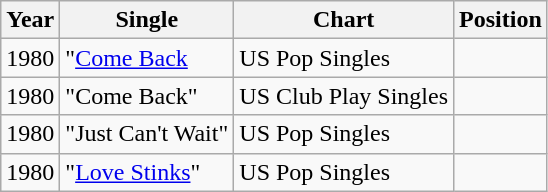<table class="wikitable">
<tr>
<th align="left">Year</th>
<th align="left">Single</th>
<th align="left">Chart</th>
<th align="left">Position</th>
</tr>
<tr>
<td align="left">1980</td>
<td align="left">"<a href='#'>Come Back</a></td>
<td align="left">US Pop Singles</td>
<td></td>
</tr>
<tr>
<td align="left">1980</td>
<td align="left">"Come Back"</td>
<td align="left">US Club Play Singles</td>
<td></td>
</tr>
<tr>
<td align="left">1980</td>
<td align="left">"Just Can't Wait"</td>
<td align="left">US Pop Singles</td>
<td></td>
</tr>
<tr>
<td align="left">1980</td>
<td align="left">"<a href='#'>Love Stinks</a>"</td>
<td align="left">US Pop Singles</td>
<td></td>
</tr>
</table>
